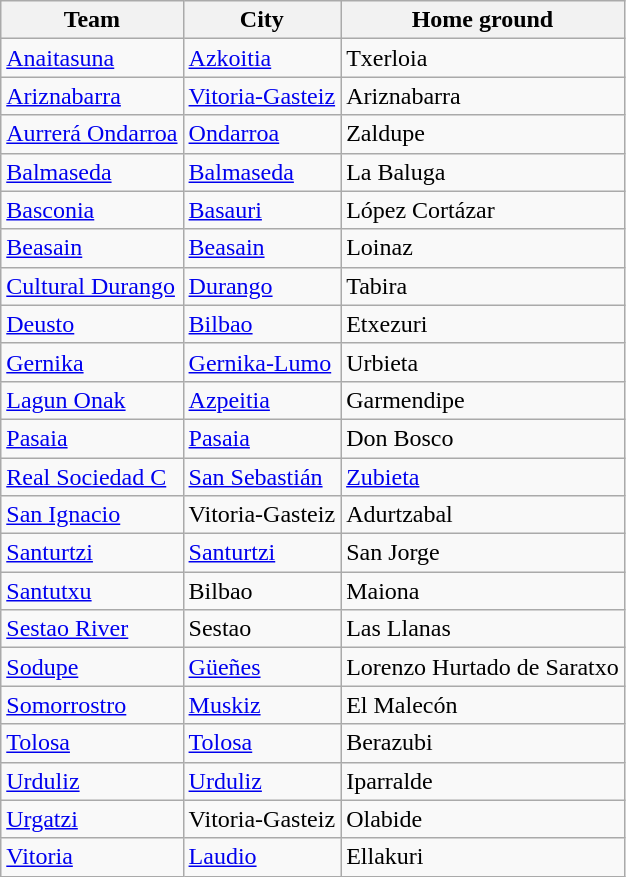<table class="wikitable sortable">
<tr>
<th>Team</th>
<th>City</th>
<th>Home ground</th>
</tr>
<tr>
<td><a href='#'>Anaitasuna</a></td>
<td><a href='#'>Azkoitia</a></td>
<td>Txerloia</td>
</tr>
<tr>
<td><a href='#'>Ariznabarra</a></td>
<td><a href='#'>Vitoria-Gasteiz</a></td>
<td>Ariznabarra</td>
</tr>
<tr>
<td><a href='#'>Aurrerá Ondarroa</a></td>
<td><a href='#'>Ondarroa</a></td>
<td>Zaldupe</td>
</tr>
<tr>
<td><a href='#'>Balmaseda</a></td>
<td><a href='#'>Balmaseda</a></td>
<td>La Baluga</td>
</tr>
<tr>
<td><a href='#'>Basconia</a></td>
<td><a href='#'>Basauri</a></td>
<td>López Cortázar</td>
</tr>
<tr>
<td><a href='#'>Beasain</a></td>
<td><a href='#'>Beasain</a></td>
<td>Loinaz</td>
</tr>
<tr>
<td><a href='#'>Cultural Durango</a></td>
<td><a href='#'>Durango</a></td>
<td>Tabira</td>
</tr>
<tr>
<td><a href='#'>Deusto</a></td>
<td><a href='#'>Bilbao</a></td>
<td>Etxezuri</td>
</tr>
<tr>
<td><a href='#'>Gernika</a></td>
<td><a href='#'>Gernika-Lumo</a></td>
<td>Urbieta</td>
</tr>
<tr>
<td><a href='#'>Lagun Onak</a></td>
<td><a href='#'>Azpeitia</a></td>
<td>Garmendipe</td>
</tr>
<tr>
<td><a href='#'>Pasaia</a></td>
<td><a href='#'>Pasaia</a></td>
<td>Don Bosco</td>
</tr>
<tr>
<td><a href='#'>Real Sociedad C</a></td>
<td><a href='#'>San Sebastián</a></td>
<td><a href='#'>Zubieta</a></td>
</tr>
<tr>
<td><a href='#'>San Ignacio</a></td>
<td>Vitoria-Gasteiz</td>
<td>Adurtzabal</td>
</tr>
<tr>
<td><a href='#'>Santurtzi</a></td>
<td><a href='#'>Santurtzi</a></td>
<td>San Jorge</td>
</tr>
<tr>
<td><a href='#'>Santutxu</a></td>
<td>Bilbao</td>
<td>Maiona</td>
</tr>
<tr>
<td><a href='#'>Sestao River</a></td>
<td>Sestao</td>
<td>Las Llanas</td>
</tr>
<tr>
<td><a href='#'>Sodupe</a></td>
<td><a href='#'>Güeñes</a></td>
<td>Lorenzo Hurtado de Saratxo</td>
</tr>
<tr>
<td><a href='#'>Somorrostro</a></td>
<td><a href='#'>Muskiz</a></td>
<td>El Malecón</td>
</tr>
<tr>
<td><a href='#'>Tolosa</a></td>
<td><a href='#'>Tolosa</a></td>
<td>Berazubi</td>
</tr>
<tr>
<td><a href='#'>Urduliz</a></td>
<td><a href='#'>Urduliz</a></td>
<td>Iparralde</td>
</tr>
<tr>
<td><a href='#'>Urgatzi</a></td>
<td>Vitoria-Gasteiz</td>
<td>Olabide</td>
</tr>
<tr>
<td><a href='#'>Vitoria</a></td>
<td><a href='#'>Laudio</a></td>
<td>Ellakuri</td>
</tr>
</table>
